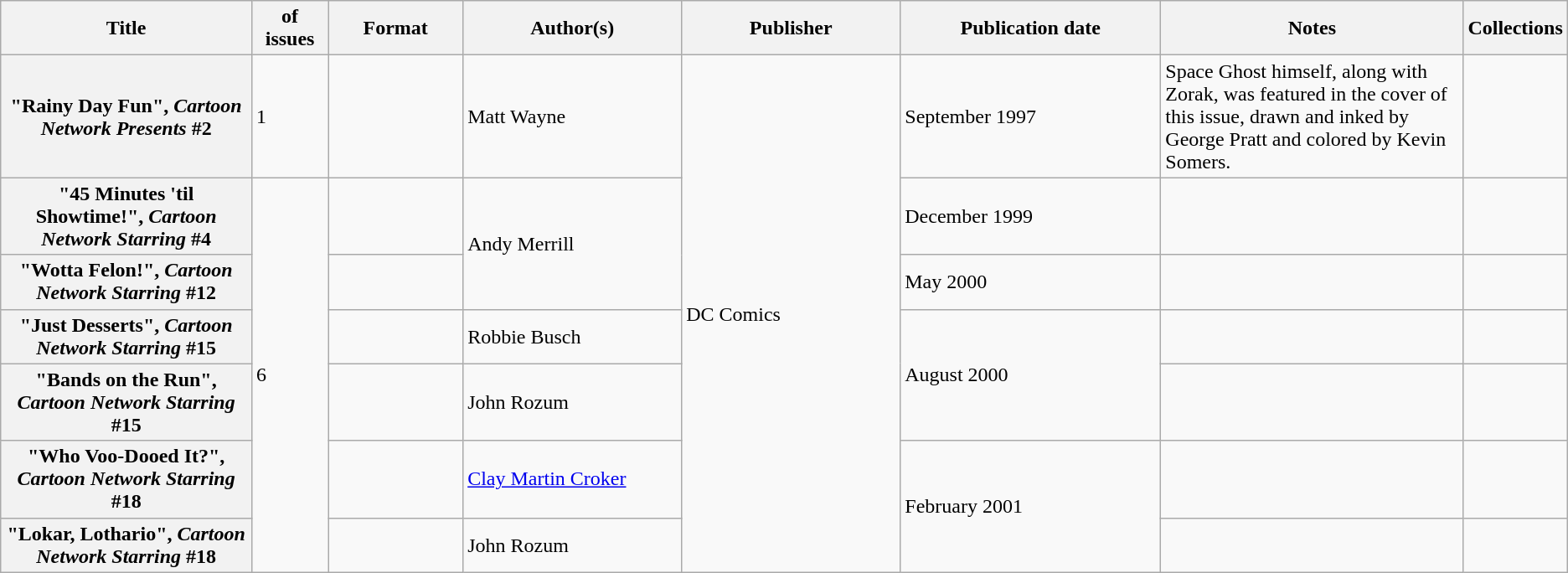<table class="wikitable">
<tr>
<th>Title</th>
<th style="width:40pt"> of issues</th>
<th style="width:75pt">Format</th>
<th style="width:125pt">Author(s)</th>
<th style="width:125pt">Publisher</th>
<th style="width:150pt">Publication date</th>
<th style="width:175pt">Notes</th>
<th>Collections</th>
</tr>
<tr>
<th>"Rainy Day Fun", <em>Cartoon Network Presents</em> #2</th>
<td>1</td>
<td></td>
<td>Matt Wayne</td>
<td rowspan="7">DC Comics</td>
<td>September 1997</td>
<td>Space Ghost himself, along with Zorak, was featured in the cover of this issue, drawn and inked by George Pratt and colored by Kevin Somers.</td>
<td></td>
</tr>
<tr>
<th>"45 Minutes 'til Showtime!", <em>Cartoon Network Starring</em> #4</th>
<td rowspan="6">6</td>
<td></td>
<td rowspan="2">Andy Merrill</td>
<td>December 1999</td>
<td></td>
<td></td>
</tr>
<tr>
<th>"Wotta Felon!", <em>Cartoon Network Starring</em> #12</th>
<td></td>
<td>May 2000</td>
<td></td>
<td></td>
</tr>
<tr>
<th>"Just Desserts", <em>Cartoon Network Starring</em> #15</th>
<td></td>
<td>Robbie Busch</td>
<td rowspan="2">August 2000</td>
<td></td>
<td></td>
</tr>
<tr>
<th>"Bands on the Run", <em>Cartoon Network Starring</em> #15</th>
<td></td>
<td>John Rozum</td>
<td></td>
<td></td>
</tr>
<tr>
<th>"Who Voo-Dooed It?", <em>Cartoon Network Starring</em> #18</th>
<td></td>
<td><a href='#'>Clay Martin Croker</a></td>
<td rowspan="2">February 2001</td>
<td></td>
<td></td>
</tr>
<tr>
<th>"Lokar, Lothario", <em>Cartoon Network Starring</em> #18</th>
<td></td>
<td>John Rozum</td>
<td></td>
<td></td>
</tr>
</table>
